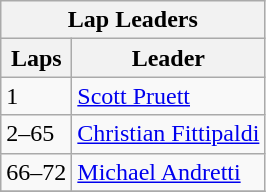<table class="wikitable">
<tr>
<th colspan=2>Lap Leaders</th>
</tr>
<tr>
<th>Laps</th>
<th>Leader</th>
</tr>
<tr>
<td>1</td>
<td><a href='#'>Scott Pruett</a></td>
</tr>
<tr>
<td>2–65</td>
<td><a href='#'>Christian Fittipaldi</a></td>
</tr>
<tr>
<td>66–72</td>
<td><a href='#'>Michael Andretti</a></td>
</tr>
<tr>
</tr>
</table>
